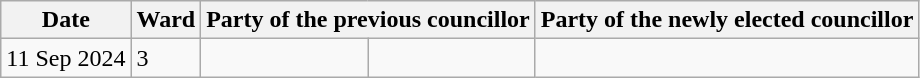<table class="wikitable">
<tr>
<th>Date</th>
<th>Ward</th>
<th colspan=2>Party of the previous councillor</th>
<th colspan=2>Party of the newly elected councillor</th>
</tr>
<tr>
<td>11 Sep 2024</td>
<td>3</td>
<td></td>
<td></td>
</tr>
</table>
